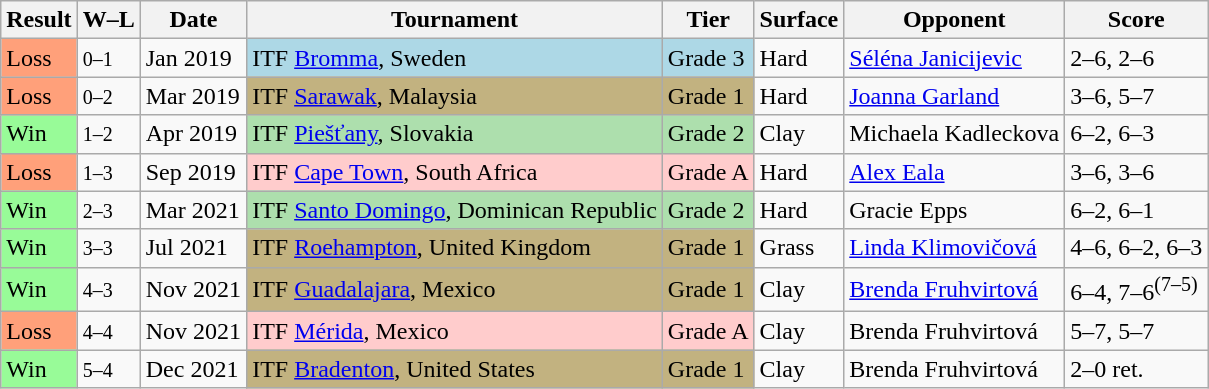<table class="sortable wikitable">
<tr>
<th>Result</th>
<th class="unsortable">W–L</th>
<th>Date</th>
<th>Tournament</th>
<th>Tier</th>
<th>Surface</th>
<th>Opponent</th>
<th class="unsortable">Score</th>
</tr>
<tr>
<td bgcolor=ffa07a>Loss</td>
<td><small>0–1</small></td>
<td>Jan 2019</td>
<td bgcolor=lightblue>ITF <a href='#'>Bromma</a>, Sweden</td>
<td bgcolor=lightblue>Grade 3</td>
<td>Hard</td>
<td> <a href='#'>Séléna Janicijevic</a></td>
<td>2–6, 2–6</td>
</tr>
<tr>
<td bgcolor=ffa07a>Loss</td>
<td><small>0–2</small></td>
<td>Mar 2019</td>
<td bgcolor=#c2b280>ITF <a href='#'>Sarawak</a>, Malaysia</td>
<td bgcolor=#c2b280>Grade 1</td>
<td>Hard</td>
<td> <a href='#'>Joanna Garland</a></td>
<td>3–6, 5–7</td>
</tr>
<tr>
<td bgcolor=98FB98>Win</td>
<td><small>1–2</small></td>
<td>Apr 2019</td>
<td bgcolor=#addfad>ITF <a href='#'>Piešťany</a>, Slovakia</td>
<td bgcolor=#addfad>Grade 2</td>
<td>Clay</td>
<td> Michaela Kadleckova</td>
<td>6–2, 6–3</td>
</tr>
<tr>
<td bgcolor=ffa07a>Loss</td>
<td><small>1–3</small></td>
<td>Sep 2019</td>
<td bgcolor=#fcc>ITF <a href='#'>Cape Town</a>, South Africa</td>
<td bgcolor=#fcc>Grade A</td>
<td>Hard</td>
<td> <a href='#'>Alex Eala</a></td>
<td>3–6, 3–6</td>
</tr>
<tr>
<td bgcolor=98FB98>Win</td>
<td><small>2–3</small></td>
<td>Mar 2021</td>
<td bgcolor=#addfad>ITF <a href='#'>Santo Domingo</a>, Dominican Republic</td>
<td bgcolor=#addfad>Grade 2</td>
<td>Hard</td>
<td> Gracie Epps</td>
<td>6–2, 6–1</td>
</tr>
<tr>
<td bgcolor=98FB98>Win</td>
<td><small>3–3</small></td>
<td>Jul 2021</td>
<td bgcolor=#c2b280>ITF <a href='#'>Roehampton</a>, United Kingdom</td>
<td bgcolor=#c2b280>Grade 1</td>
<td>Grass</td>
<td> <a href='#'>Linda Klimovičová</a></td>
<td>4–6, 6–2, 6–3</td>
</tr>
<tr>
<td bgcolor=98FB98>Win</td>
<td><small>4–3</small></td>
<td>Nov 2021</td>
<td bgcolor=#c2b280>ITF <a href='#'>Guadalajara</a>, Mexico</td>
<td bgcolor=#c2b280>Grade 1</td>
<td>Clay</td>
<td> <a href='#'>Brenda Fruhvirtová</a></td>
<td>6–4, 7–6<sup>(7–5)</sup></td>
</tr>
<tr>
<td bgcolor=ffa07a>Loss</td>
<td><small>4–4</small></td>
<td>Nov 2021</td>
<td bgcolor=#fcc>ITF <a href='#'>Mérida</a>, Mexico</td>
<td bgcolor=#fcc>Grade A</td>
<td>Clay</td>
<td> Brenda Fruhvirtová</td>
<td>5–7, 5–7</td>
</tr>
<tr>
<td bgcolor=98FB98>Win</td>
<td><small>5–4</small></td>
<td>Dec 2021</td>
<td bgcolor=#c2b280>ITF <a href='#'>Bradenton</a>, United States</td>
<td bgcolor=#c2b280>Grade 1</td>
<td>Clay</td>
<td> Brenda Fruhvirtová</td>
<td>2–0 ret.</td>
</tr>
</table>
